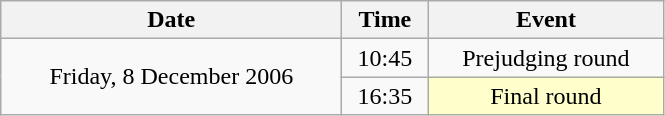<table class = "wikitable" style="text-align:center;">
<tr>
<th width=220>Date</th>
<th width=50>Time</th>
<th width=150>Event</th>
</tr>
<tr>
<td rowspan=2>Friday, 8 December 2006</td>
<td>10:45</td>
<td>Prejudging round</td>
</tr>
<tr>
<td>16:35</td>
<td bgcolor=ffffcc>Final round</td>
</tr>
</table>
